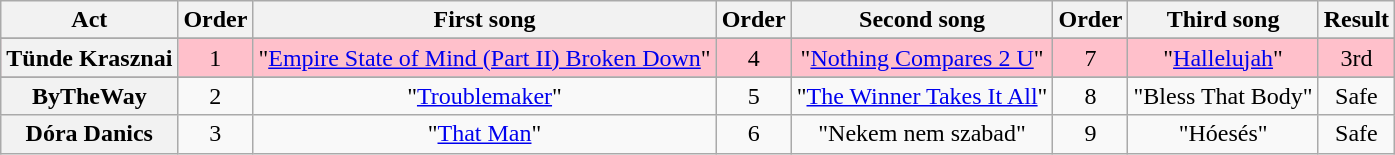<table class="wikitable" style="text-align:center;">
<tr>
<th scope="col">Act</th>
<th scope="col">Order</th>
<th scope="col">First song</th>
<th scope="col">Order</th>
<th scope="col">Second song</th>
<th scope="col">Order</th>
<th scope="col">Third song</th>
<th scope="col">Result</th>
</tr>
<tr>
</tr>
<tr bgcolor="pink">
<th scope="row">Tünde Krasznai</th>
<td>1</td>
<td>"<a href='#'>Empire State of Mind (Part II) Broken Down</a>"</td>
<td>4</td>
<td>"<a href='#'>Nothing Compares 2 U</a>"</td>
<td>7</td>
<td>"<a href='#'>Hallelujah</a>"</td>
<td>3rd</td>
</tr>
<tr>
</tr>
<tr>
<th scope="row">ByTheWay</th>
<td>2</td>
<td>"<a href='#'>Troublemaker</a>"</td>
<td>5</td>
<td>"<a href='#'>The Winner Takes It All</a>"</td>
<td>8</td>
<td>"Bless That Body"</td>
<td>Safe</td>
</tr>
<tr>
<th scope="row">Dóra Danics</th>
<td>3</td>
<td>"<a href='#'>That Man</a>"</td>
<td>6</td>
<td>"Nekem nem szabad"</td>
<td>9</td>
<td>"Hóesés"</td>
<td>Safe</td>
</tr>
</table>
